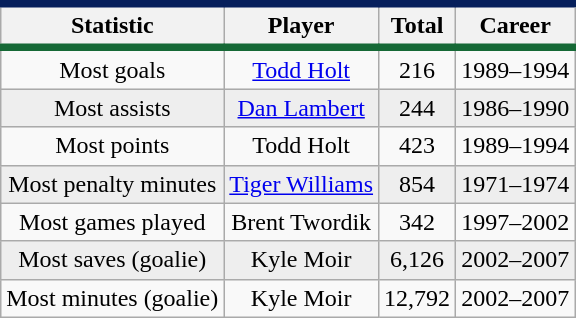<table class="wikitable" style= "text-align: center">
<tr style="border-top:#061F5C 5px solid; border-bottom:#166936 5px solid;">
<th>Statistic</th>
<th>Player</th>
<th>Total</th>
<th>Career</th>
</tr>
<tr>
<td>Most goals</td>
<td><a href='#'>Todd Holt</a></td>
<td>216</td>
<td>1989–1994</td>
</tr>
<tr align="center" bgcolor="#eeeeee">
<td>Most assists</td>
<td><a href='#'>Dan Lambert</a></td>
<td>244</td>
<td>1986–1990</td>
</tr>
<tr>
<td>Most points</td>
<td>Todd Holt</td>
<td>423</td>
<td>1989–1994</td>
</tr>
<tr align="center" bgcolor="#eeeeee">
<td>Most penalty minutes</td>
<td><a href='#'>Tiger Williams</a></td>
<td>854</td>
<td>1971–1974</td>
</tr>
<tr>
<td>Most games played</td>
<td>Brent Twordik</td>
<td>342</td>
<td>1997–2002</td>
</tr>
<tr align="center" bgcolor="#eeeeee">
<td>Most saves (goalie)</td>
<td>Kyle Moir</td>
<td>6,126</td>
<td>2002–2007</td>
</tr>
<tr>
<td>Most minutes (goalie)</td>
<td>Kyle Moir</td>
<td>12,792</td>
<td>2002–2007</td>
</tr>
</table>
